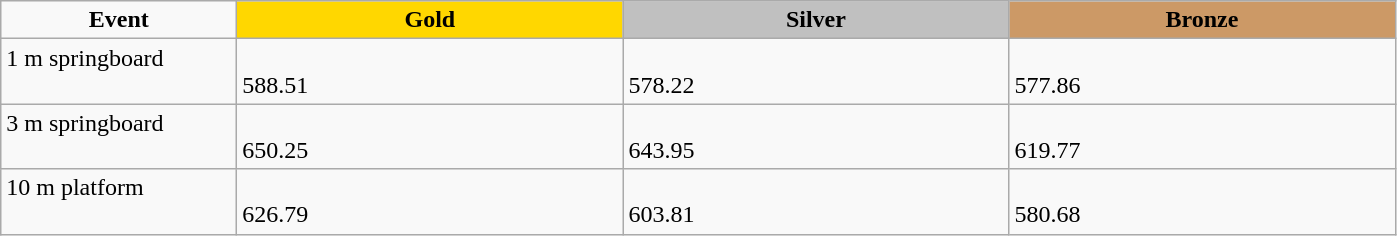<table class="wikitable" style="text-align:left">
<tr align="center">
<td width=150><strong>Event</strong></td>
<td width=250 bgcolor=gold><strong>Gold</strong></td>
<td width=250 bgcolor=silver><strong>Silver</strong></td>
<td width=250 bgcolor=CC9966><strong>Bronze</strong></td>
</tr>
<tr valign="top">
<td>1 m springboard<br><div></div></td>
<td><br>588.51</td>
<td><br>578.22</td>
<td><br>577.86</td>
</tr>
<tr valign="top">
<td>3 m springboard<br><div></div></td>
<td><br>650.25</td>
<td><br>643.95</td>
<td><br>619.77</td>
</tr>
<tr valign="top">
<td>10 m platform<br><div></div></td>
<td><br>626.79</td>
<td><br>603.81</td>
<td><br>580.68</td>
</tr>
</table>
